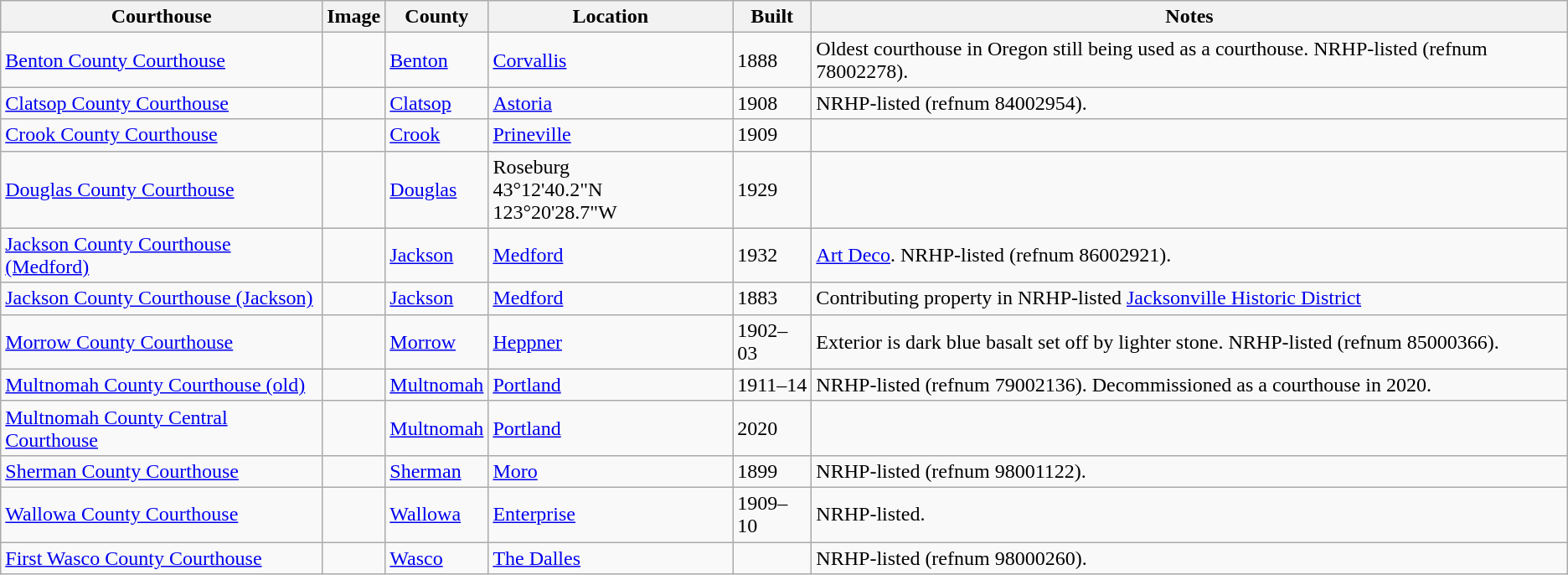<table class="wikitable sortable sticky-header sort-under">
<tr>
<th>Courthouse</th>
<th>Image</th>
<th>County</th>
<th>Location</th>
<th>Built</th>
<th>Notes</th>
</tr>
<tr>
<td><a href='#'>Benton County Courthouse</a></td>
<td></td>
<td><a href='#'>Benton</a></td>
<td><a href='#'>Corvallis</a><br><small></small></td>
<td>1888</td>
<td>Oldest courthouse in Oregon still being used as a courthouse. NRHP-listed (refnum 78002278).</td>
</tr>
<tr>
<td><a href='#'>Clatsop County Courthouse</a></td>
<td></td>
<td><a href='#'>Clatsop</a></td>
<td><a href='#'>Astoria</a><br><small></small></td>
<td>1908</td>
<td>NRHP-listed (refnum 84002954).</td>
</tr>
<tr>
<td><a href='#'>Crook County Courthouse</a></td>
<td></td>
<td><a href='#'>Crook</a></td>
<td><a href='#'>Prineville</a><br><small></small></td>
<td>1909</td>
<td></td>
</tr>
<tr>
<td><a href='#'>Douglas County Courthouse</a></td>
<td></td>
<td><a href='#'>Douglas</a></td>
<td>Roseburg<br>43°12'40.2"N 123°20'28.7"W</td>
<td>1929</td>
<td></td>
</tr>
<tr>
<td><a href='#'>Jackson County Courthouse (Medford)</a></td>
<td></td>
<td><a href='#'>Jackson</a></td>
<td><a href='#'>Medford</a><br><small></small></td>
<td>1932</td>
<td><a href='#'>Art Deco</a>. NRHP-listed (refnum 86002921).</td>
</tr>
<tr>
<td><a href='#'>Jackson County Courthouse (Jackson)</a></td>
<td></td>
<td><a href='#'>Jackson</a></td>
<td><a href='#'>Medford</a><br><small></small></td>
<td>1883</td>
<td>Contributing property in NRHP-listed <a href='#'>Jacksonville Historic District</a></td>
</tr>
<tr>
<td><a href='#'>Morrow County Courthouse</a></td>
<td></td>
<td><a href='#'>Morrow</a></td>
<td><a href='#'>Heppner</a><br><small></small></td>
<td>1902–03</td>
<td>Exterior is dark blue basalt set off by lighter stone. NRHP-listed (refnum 85000366).</td>
</tr>
<tr>
<td><a href='#'>Multnomah County Courthouse (old)</a></td>
<td></td>
<td><a href='#'>Multnomah</a></td>
<td><a href='#'>Portland</a><br><small></small></td>
<td>1911–14</td>
<td>NRHP-listed (refnum 79002136). Decommissioned as a courthouse in 2020.</td>
</tr>
<tr>
<td><a href='#'>Multnomah County Central Courthouse</a></td>
<td></td>
<td><a href='#'>Multnomah</a></td>
<td><a href='#'>Portland</a><br><small></small></td>
<td>2020</td>
<td> </td>
</tr>
<tr>
<td><a href='#'>Sherman County Courthouse</a></td>
<td></td>
<td><a href='#'>Sherman</a></td>
<td><a href='#'>Moro</a><br><small></small></td>
<td>1899</td>
<td>NRHP-listed (refnum 98001122).</td>
</tr>
<tr>
<td><a href='#'>Wallowa County Courthouse</a></td>
<td></td>
<td><a href='#'>Wallowa</a></td>
<td><a href='#'>Enterprise</a><br><small></small></td>
<td>1909–10</td>
<td>NRHP-listed.</td>
</tr>
<tr>
<td><a href='#'>First Wasco County Courthouse</a></td>
<td></td>
<td><a href='#'>Wasco</a></td>
<td><a href='#'>The Dalles</a></td>
<td></td>
<td>NRHP-listed (refnum 98000260).</td>
</tr>
</table>
